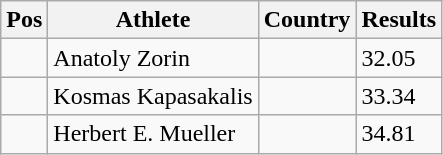<table class="wikitable">
<tr>
<th>Pos</th>
<th>Athlete</th>
<th>Country</th>
<th>Results</th>
</tr>
<tr>
<td align="center"></td>
<td>Anatoly Zorin</td>
<td></td>
<td>32.05</td>
</tr>
<tr>
<td align="center"></td>
<td>Kosmas Kapasakalis</td>
<td></td>
<td>33.34</td>
</tr>
<tr>
<td align="center"></td>
<td>Herbert E. Mueller</td>
<td></td>
<td>34.81</td>
</tr>
</table>
